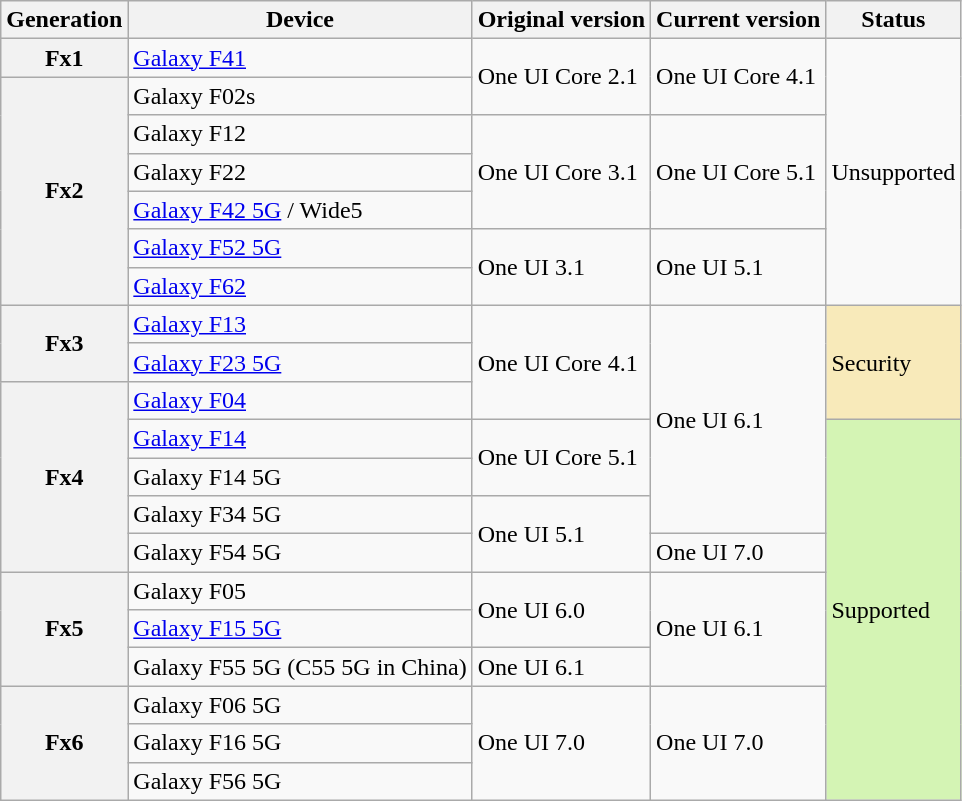<table class="wikitable">
<tr>
<th>Generation</th>
<th>Device</th>
<th>Original version</th>
<th>Current version</th>
<th>Status</th>
</tr>
<tr>
<th>Fx1</th>
<td><a href='#'>Galaxy F41</a></td>
<td rowspan="2">One UI Core 2.1</td>
<td rowspan="2">One UI Core 4.1</td>
<td rowspan="7">Unsupported</td>
</tr>
<tr>
<th rowspan="6">Fx2</th>
<td>Galaxy F02s</td>
</tr>
<tr>
<td>Galaxy F12</td>
<td rowspan="3">One UI Core 3.1</td>
<td rowspan="3">One UI Core 5.1</td>
</tr>
<tr>
<td>Galaxy F22</td>
</tr>
<tr>
<td><a href='#'>Galaxy F42 5G</a> / Wide5</td>
</tr>
<tr>
<td><a href='#'>Galaxy F52 5G</a></td>
<td rowspan="2">One UI 3.1</td>
<td rowspan="2">One UI 5.1</td>
</tr>
<tr>
<td><a href='#'>Galaxy F62</a></td>
</tr>
<tr>
<th rowspan="2">Fx3</th>
<td><a href='#'>Galaxy F13</a></td>
<td rowspan="3">One UI Core 4.1</td>
<td rowspan="6">One UI 6.1</td>
<td rowspan="3" style="background: #f8eaba">Security</td>
</tr>
<tr>
<td><a href='#'>Galaxy F23 5G</a></td>
</tr>
<tr>
<th rowspan="5">Fx4</th>
<td><a href='#'>Galaxy F04</a></td>
</tr>
<tr>
<td><a href='#'>Galaxy F14</a></td>
<td rowspan="2">One UI Core 5.1</td>
<td rowspan="10" style="background: #d4f4b4">Supported</td>
</tr>
<tr>
<td>Galaxy F14 5G</td>
</tr>
<tr>
<td>Galaxy F34 5G</td>
<td rowspan="2">One UI 5.1</td>
</tr>
<tr>
<td>Galaxy F54 5G</td>
<td rowspan="1">One UI 7.0</td>
</tr>
<tr>
<th rowspan="3">Fx5</th>
<td>Galaxy F05</td>
<td rowspan="2">One UI 6.0</td>
<td rowspan="3">One UI 6.1</td>
</tr>
<tr>
<td><a href='#'>Galaxy F15 5G</a></td>
</tr>
<tr>
<td>Galaxy F55 5G (C55 5G in China)</td>
<td>One UI 6.1</td>
</tr>
<tr>
<th rowspan="3">Fx6</th>
<td>Galaxy F06 5G</td>
<td rowspan="3">One UI 7.0</td>
<td rowspan="3">One UI 7.0</td>
</tr>
<tr>
<td>Galaxy F16 5G</td>
</tr>
<tr>
<td>Galaxy F56 5G</td>
</tr>
</table>
